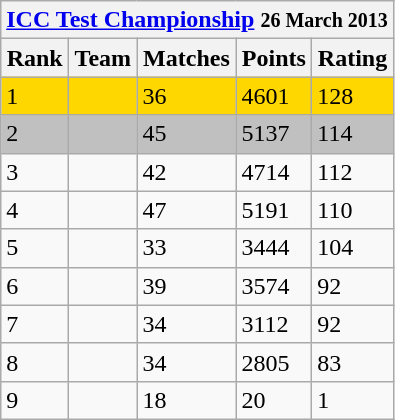<table class="wikitable" style="white-space: nowrap;">
<tr>
<th colspan="5"><a href='#'>ICC Test Championship</a> <small>26 March 2013</small></th>
</tr>
<tr>
<th>Rank</th>
<th>Team</th>
<th>Matches</th>
<th>Points</th>
<th>Rating</th>
</tr>
<tr style="background:gold">
<td>1</td>
<td style="text-align:left"></td>
<td>36</td>
<td>4601</td>
<td>128</td>
</tr>
<tr style="background:silver">
<td>2</td>
<td style="text-align:left"></td>
<td>45</td>
<td>5137</td>
<td>114</td>
</tr>
<tr>
<td>3</td>
<td style="text-align:left"></td>
<td>42</td>
<td>4714</td>
<td>112</td>
</tr>
<tr>
<td>4</td>
<td style="text-align:left"></td>
<td>47</td>
<td>5191</td>
<td>110</td>
</tr>
<tr>
<td>5</td>
<td style="text-align:left"></td>
<td>33</td>
<td>3444</td>
<td>104</td>
</tr>
<tr>
<td>6</td>
<td style="text-align:left"></td>
<td>39</td>
<td>3574</td>
<td>92</td>
</tr>
<tr>
<td>7</td>
<td style="text-align:left"></td>
<td>34</td>
<td>3112</td>
<td>92</td>
</tr>
<tr>
<td>8</td>
<td style="text-align:left"></td>
<td>34</td>
<td>2805</td>
<td>83</td>
</tr>
<tr>
<td>9</td>
<td style="text-align:left"></td>
<td>18</td>
<td>20</td>
<td>1</td>
</tr>
</table>
